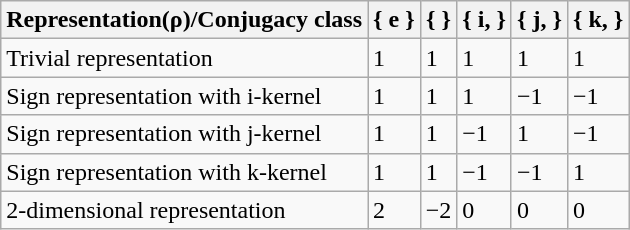<table class="wikitable">
<tr>
<th>Representation(ρ)/Conjugacy class</th>
<th>{ e }</th>
<th>{  }</th>
<th>{ i,  }</th>
<th>{ j,  }</th>
<th>{ k,  }</th>
</tr>
<tr>
<td>Trivial representation</td>
<td>1</td>
<td>1</td>
<td>1</td>
<td>1</td>
<td>1</td>
</tr>
<tr>
<td>Sign representation with i-kernel</td>
<td>1</td>
<td>1</td>
<td>1</td>
<td>−1</td>
<td>−1</td>
</tr>
<tr>
<td>Sign representation with j-kernel</td>
<td>1</td>
<td>1</td>
<td>−1</td>
<td>1</td>
<td>−1</td>
</tr>
<tr>
<td>Sign representation with k-kernel</td>
<td>1</td>
<td>1</td>
<td>−1</td>
<td>−1</td>
<td>1</td>
</tr>
<tr>
<td>2-dimensional representation</td>
<td>2</td>
<td>−2</td>
<td>0</td>
<td>0</td>
<td>0</td>
</tr>
</table>
